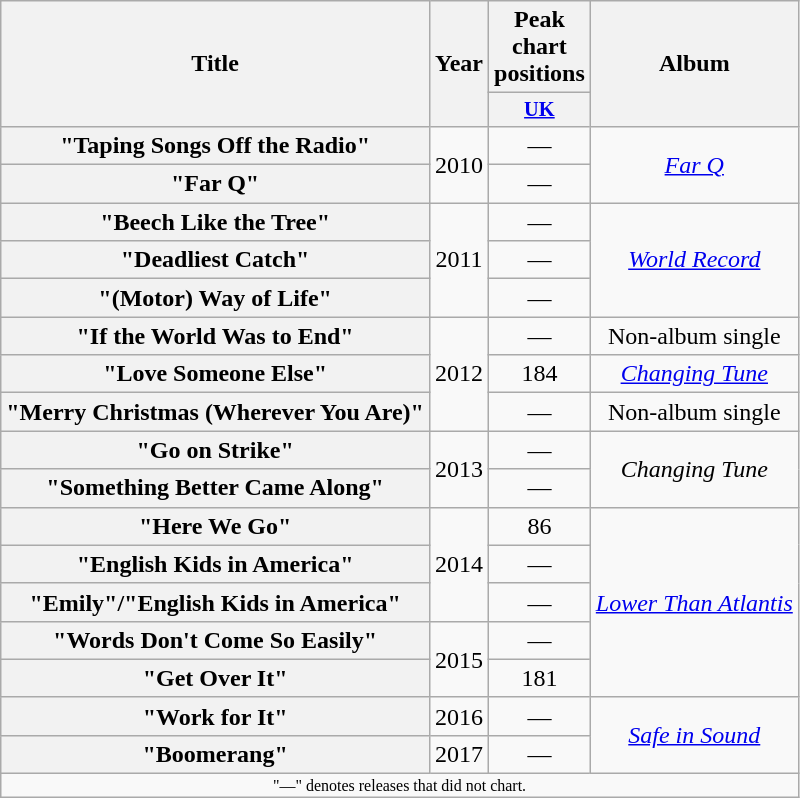<table class="wikitable plainrowheaders" style="text-align:center;">
<tr>
<th scope=col rowspan="2">Title</th>
<th scope=col rowspan="2">Year</th>
<th scope=col colspan="1">Peak chart<br>positions</th>
<th scope=col rowspan="2">Album</th>
</tr>
<tr>
<th style="width:3em;font-size:85%;"><a href='#'>UK</a></th>
</tr>
<tr>
<th scope="row">"Taping Songs Off the Radio"</th>
<td rowspan="2">2010</td>
<td>—</td>
<td rowspan="2"><em><a href='#'>Far Q</a></em></td>
</tr>
<tr>
<th scope="row">"Far Q"</th>
<td>—</td>
</tr>
<tr>
<th scope="row">"Beech Like the Tree"</th>
<td rowspan="3">2011</td>
<td>—</td>
<td rowspan="3"><em><a href='#'>World Record</a></em></td>
</tr>
<tr>
<th scope="row">"Deadliest Catch"</th>
<td>—</td>
</tr>
<tr>
<th scope="row">"(Motor) Way of Life"</th>
<td>—</td>
</tr>
<tr>
<th scope="row">"If the World Was to End"</th>
<td rowspan="3">2012</td>
<td>—</td>
<td>Non-album single</td>
</tr>
<tr>
<th scope="row">"Love Someone Else"</th>
<td>184</td>
<td><em><a href='#'>Changing Tune</a></em></td>
</tr>
<tr>
<th scope="row">"Merry Christmas (Wherever You Are)"</th>
<td>—</td>
<td>Non-album single</td>
</tr>
<tr>
<th scope="row">"Go on Strike"</th>
<td rowspan="2">2013</td>
<td>—</td>
<td rowspan="2"><em>Changing Tune</em></td>
</tr>
<tr>
<th scope="row">"Something Better Came Along"</th>
<td>—</td>
</tr>
<tr>
<th scope="row">"Here We Go"</th>
<td rowspan="3">2014</td>
<td>86</td>
<td rowspan="5"><em><a href='#'>Lower Than Atlantis</a></em></td>
</tr>
<tr>
<th scope="row">"English Kids in America"</th>
<td>—</td>
</tr>
<tr>
<th scope="row">"Emily"/"English Kids in America"</th>
<td>—</td>
</tr>
<tr>
<th scope="row">"Words Don't Come So Easily"</th>
<td rowspan="2">2015</td>
<td>—</td>
</tr>
<tr>
<th scope="row">"Get Over It"</th>
<td>181</td>
</tr>
<tr>
<th scope="row">"Work for It"</th>
<td>2016</td>
<td>—</td>
<td rowspan="2"><em><a href='#'>Safe in Sound</a></em></td>
</tr>
<tr>
<th scope="row">"Boomerang"</th>
<td>2017</td>
<td>—</td>
</tr>
<tr>
<td colspan="7" style="text-align:center; font-size:8pt;">"—" denotes releases that did not chart.</td>
</tr>
</table>
